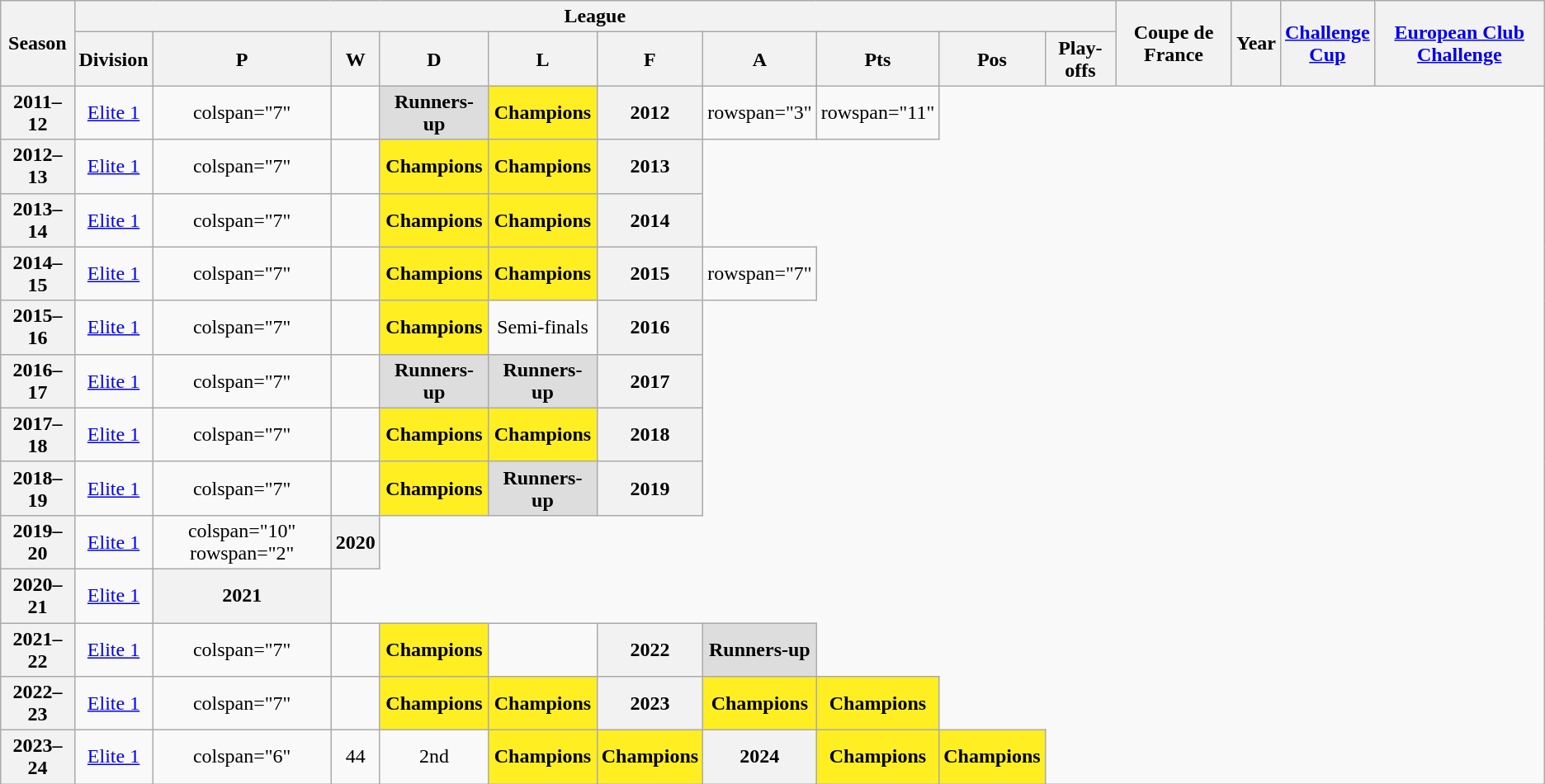<table class="wikitable" style="text-align: center">
<tr>
<th rowspan="2" scope="col">Season</th>
<th colspan="10" scope="col">League</th>
<th rowspan="2" scope="col">Coupe de France</th>
<th rowspan="2" scope="col">Year</th>
<th rowspan="2" scope="col"><a href='#'>Challenge<br>Cup</a></th>
<th rowspan="2" scope="col"><a href='#'>European Club Challenge</a></th>
</tr>
<tr>
<th scope="col">Division</th>
<th scope="col">P</th>
<th scope="col">W</th>
<th scope="col">D</th>
<th scope="col">L</th>
<th scope="col">F</th>
<th scope="col">A</th>
<th scope="col">Pts</th>
<th scope="col">Pos</th>
<th scope="col">Play-offs</th>
</tr>
<tr>
<th scope="row">2011–12</th>
<td><a href='#'>Elite 1</a></td>
<td>colspan="7"</td>
<td></td>
<td style="background-color:#DDD"><strong>Runners-up</strong></td>
<td style="background-color:#FE2"><strong>Champions</strong></td>
<th>2012</th>
<td>rowspan="3"</td>
<td>rowspan="11"</td>
</tr>
<tr>
<th scope="row">2012–13</th>
<td><a href='#'>Elite 1</a></td>
<td>colspan="7"</td>
<td></td>
<td style="background-color:#FE2"><strong>Champions</strong></td>
<td style="background-color:#FE2"><strong>Champions</strong></td>
<th>2013</th>
</tr>
<tr>
<th scope="row">2013–14</th>
<td><a href='#'>Elite 1</a></td>
<td>colspan="7"</td>
<td></td>
<td style="background-color:#FE2"><strong>Champions</strong></td>
<td style="background-color:#FE2"><strong>Champions</strong></td>
<th>2014</th>
</tr>
<tr>
<th scope="row">2014–15</th>
<td><a href='#'>Elite 1</a></td>
<td>colspan="7"</td>
<td></td>
<td style="background-color:#FE2"><strong>Champions</strong></td>
<td style="background-color:#FE2"><strong>Champions</strong></td>
<th>2015</th>
<td>rowspan="7"</td>
</tr>
<tr>
<th scope="row">2015–16</th>
<td><a href='#'>Elite 1</a></td>
<td>colspan="7"</td>
<td></td>
<td style="background-color:#FE2"><strong>Champions</strong></td>
<td>Semi-finals</td>
<th>2016</th>
</tr>
<tr>
<th scope="row">2016–17</th>
<td><a href='#'>Elite 1</a></td>
<td>colspan="7"</td>
<td></td>
<td style="background-color:#DDD"><strong>Runners-up</strong></td>
<td style="background-color:#DDD"><strong>Runners-up</strong></td>
<th>2017</th>
</tr>
<tr>
<th scope="row">2017–18</th>
<td><a href='#'>Elite 1</a></td>
<td>colspan="7"</td>
<td></td>
<td style="background-color:#FE2"><strong>Champions</strong></td>
<td style="background-color:#FE2"><strong>Champions</strong></td>
<th>2018</th>
</tr>
<tr>
<th scope="row">2018–19</th>
<td><a href='#'>Elite 1</a></td>
<td>colspan="7"</td>
<td></td>
<td style="background-color:#FE2"><strong>Champions</strong></td>
<td style="background-color:#DDD"><strong>Runners-up</strong></td>
<th>2019</th>
</tr>
<tr>
<th scope="row">2019–20</th>
<td><a href='#'>Elite 1</a></td>
<td>colspan="10" rowspan="2"</td>
<th>2020</th>
</tr>
<tr>
<th scope="row">2020–21</th>
<td><a href='#'>Elite 1</a></td>
<th>2021</th>
</tr>
<tr>
<th scope="row">2021–22</th>
<td><a href='#'>Elite 1</a></td>
<td>colspan="7"</td>
<td></td>
<td style="background-color:#FE2"><strong>Champions</strong></td>
<td></td>
<th>2022</th>
<td style="background-color:#DDD"><strong>Runners-up</strong></td>
</tr>
<tr>
<th scope="row">2022–23</th>
<td><a href='#'>Elite 1</a></td>
<td>colspan="7"</td>
<td></td>
<td style="background-color:#FE2"><strong>Champions</strong></td>
<td style="background-color:#FE2"><strong>Champions</strong></td>
<th>2023</th>
<td style="background-color:#FE2"><strong>Champions</strong></td>
<td style="background-color:#FE2"><strong>Champions</strong></td>
</tr>
<tr>
<th scope="row">2023–24</th>
<td><a href='#'>Elite 1</a></td>
<td>colspan="6"</td>
<td>44</td>
<td>2nd</td>
<td style="background-color:#FE2"><strong>Champions</strong></td>
<td style="background-color:#FE2"><strong>Champions</strong></td>
<th>2024</th>
<td style="background-color:#FE2"><strong>Champions</strong></td>
<td style="background-color:#FE2"><strong>Champions</strong></td>
</tr>
</table>
